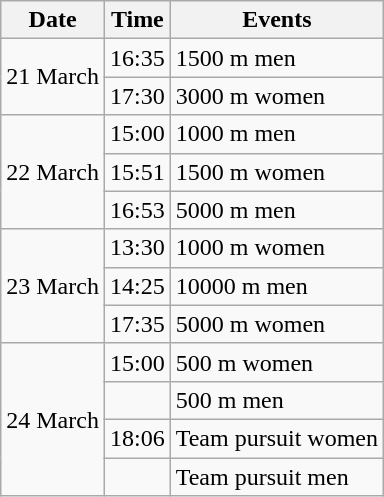<table class="wikitable" border="1">
<tr>
<th>Date</th>
<th>Time</th>
<th>Events</th>
</tr>
<tr>
<td rowspan=2>21 March</td>
<td>16:35</td>
<td>1500 m men</td>
</tr>
<tr>
<td>17:30</td>
<td>3000 m women</td>
</tr>
<tr>
<td rowspan=3>22 March</td>
<td>15:00</td>
<td>1000 m men</td>
</tr>
<tr>
<td>15:51</td>
<td>1500 m women</td>
</tr>
<tr>
<td>16:53</td>
<td>5000 m men</td>
</tr>
<tr>
<td rowspan=3>23 March</td>
<td>13:30</td>
<td>1000 m women</td>
</tr>
<tr>
<td>14:25</td>
<td>10000 m men</td>
</tr>
<tr>
<td>17:35</td>
<td>5000 m women</td>
</tr>
<tr>
<td rowspan=4>24 March</td>
<td>15:00</td>
<td>500 m women</td>
</tr>
<tr>
<td></td>
<td>500 m men</td>
</tr>
<tr>
<td>18:06</td>
<td>Team pursuit women</td>
</tr>
<tr>
<td></td>
<td>Team pursuit men</td>
</tr>
</table>
